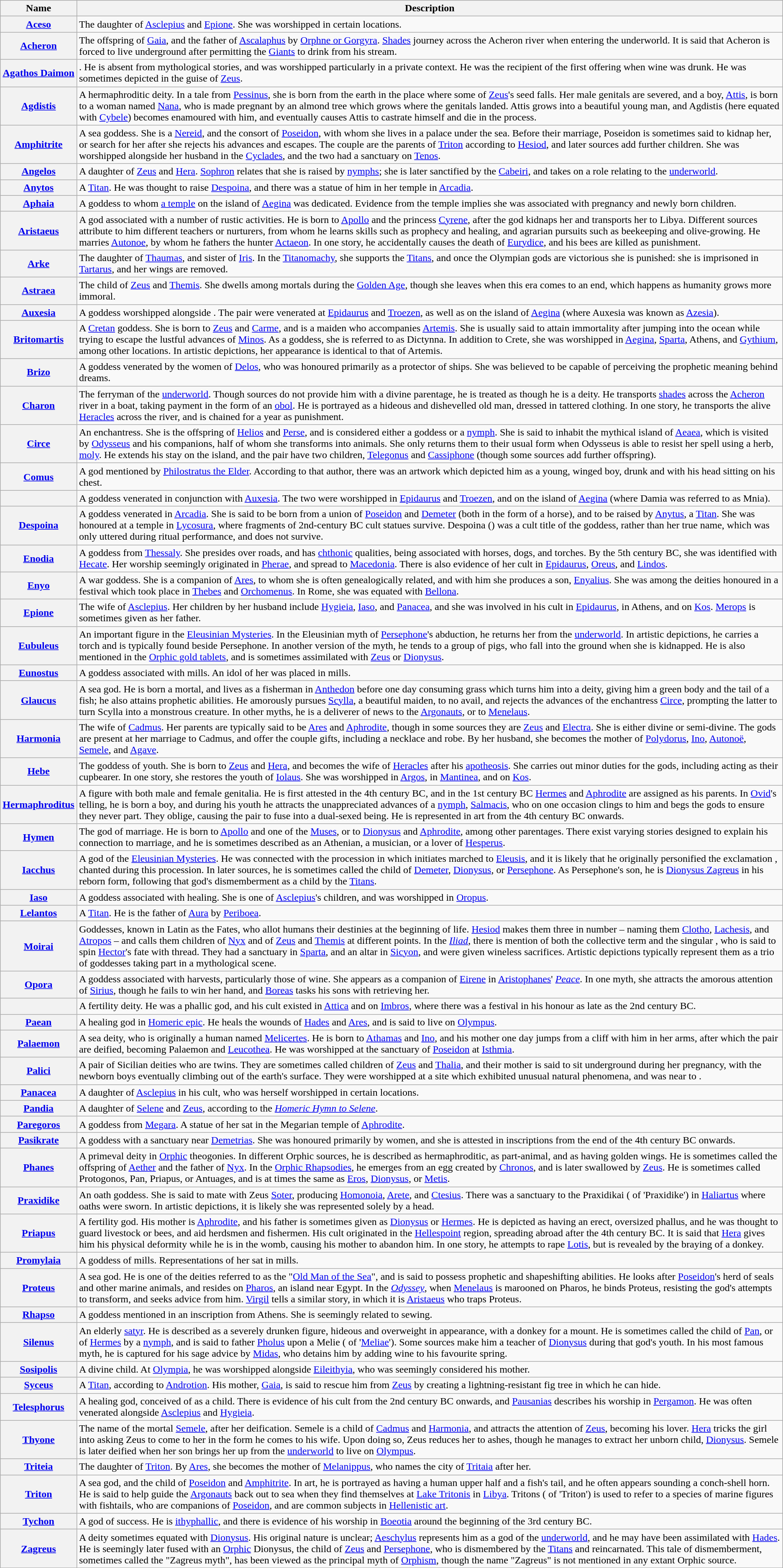<table class="wikitable">
<tr>
<th scope="col">Name</th>
<th scope="col">Description</th>
</tr>
<tr>
<th scope="row"><a href='#'>Aceso</a></th>
<td>The daughter of <a href='#'>Asclepius</a> and <a href='#'>Epione</a>. She was worshipped in certain locations.</td>
</tr>
<tr>
<th scope="row"><a href='#'>Acheron</a></th>
<td>The offspring of <a href='#'>Gaia</a>, and the father of <a href='#'>Ascalaphus</a> by <a href='#'>Orphne or Gorgyra</a>. <a href='#'>Shades</a> journey across the Acheron river when entering the underworld. It is said that Acheron is forced to live underground after permitting the <a href='#'>Giants</a> to drink from his stream.</td>
</tr>
<tr>
<th scope="row"><a href='#'>Agathos Daimon</a></th>
<td>. He is absent from mythological stories, and was worshipped particularly in a private context. He was the recipient of the first offering when wine was drunk. He was sometimes depicted in the guise of <a href='#'>Zeus</a>.</td>
</tr>
<tr>
<th scope="row"><a href='#'>Agdistis</a></th>
<td>A hermaphroditic deity. In a tale from <a href='#'>Pessinus</a>, she is born from the earth in the place where some of <a href='#'>Zeus</a>'s seed falls. Her male genitals are severed, and a boy, <a href='#'>Attis</a>, is born to a woman named <a href='#'>Nana</a>, who is made pregnant by an almond tree which grows where the genitals landed. Attis grows into a beautiful young man, and Agdistis (here equated with <a href='#'>Cybele</a>) becomes enamoured with him, and eventually causes Attis to castrate himself and die in the process.</td>
</tr>
<tr>
<th scope="row"><a href='#'>Amphitrite</a></th>
<td>A sea goddess. She is a <a href='#'>Nereid</a>, and the consort of <a href='#'>Poseidon</a>, with whom she lives in a palace under the sea. Before their marriage, Poseidon is sometimes said to kidnap her, or search for her after she rejects his advances and escapes. The couple are the parents of <a href='#'>Triton</a> according to <a href='#'>Hesiod</a>, and later sources add further children. She was worshipped alongside her husband in the <a href='#'>Cyclades</a>, and the two had a sanctuary on <a href='#'>Tenos</a>.</td>
</tr>
<tr>
<th scope="row"><a href='#'>Angelos</a></th>
<td>A daughter of <a href='#'>Zeus</a> and <a href='#'>Hera</a>. <a href='#'>Sophron</a> relates that she is raised by <a href='#'>nymphs</a>; she is later sanctified by the <a href='#'>Cabeiri</a>, and takes on a role relating to the <a href='#'>underworld</a>.</td>
</tr>
<tr>
<th scope="row"><a href='#'>Anytos</a></th>
<td>A <a href='#'>Titan</a>. He was thought to raise <a href='#'>Despoina</a>, and there was a statue of him in her temple in <a href='#'>Arcadia</a>.</td>
</tr>
<tr>
<th scope="row"><a href='#'>Aphaia</a></th>
<td>A goddess to whom <a href='#'>a temple</a> on the island of <a href='#'>Aegina</a> was dedicated. Evidence from the temple implies she was associated with pregnancy and newly born children.</td>
</tr>
<tr>
<th scope="row"><a href='#'>Aristaeus</a></th>
<td>A god associated with a number of rustic activities. He is born to <a href='#'>Apollo</a> and the princess <a href='#'>Cyrene</a>, after the god kidnaps her and transports her to Libya. Different sources attribute to him different teachers or nurturers, from whom he learns skills such as prophecy and healing, and agrarian pursuits such as beekeeping and olive-growing. He marries <a href='#'>Autonoe</a>, by whom he fathers the hunter <a href='#'>Actaeon</a>. In one story, he accidentally causes the death of <a href='#'>Eurydice</a>, and his bees are killed as punishment.</td>
</tr>
<tr>
<th scope="row"><a href='#'>Arke</a></th>
<td>The daughter of <a href='#'>Thaumas</a>, and sister of <a href='#'>Iris</a>. In the <a href='#'>Titanomachy</a>, she supports the <a href='#'>Titans</a>, and once the Olympian gods are victorious she is punished: she is imprisoned in <a href='#'>Tartarus</a>, and her wings are removed.</td>
</tr>
<tr>
<th scope="row"><a href='#'>Astraea</a></th>
<td>The child of <a href='#'>Zeus</a> and <a href='#'>Themis</a>. She dwells among mortals during the <a href='#'>Golden Age</a>, though she leaves when this era comes to an end, which happens as humanity grows more immoral.</td>
</tr>
<tr>
<th scope="row"><a href='#'>Auxesia</a></th>
<td>A goddess worshipped alongside . The pair were venerated at <a href='#'>Epidaurus</a> and <a href='#'>Troezen</a>, as well as on the island of <a href='#'>Aegina</a> (where Auxesia was known as <a href='#'>Azesia</a>).</td>
</tr>
<tr>
<th scope="row"><a href='#'>Britomartis</a></th>
<td>A <a href='#'>Cretan</a> goddess. She is born to <a href='#'>Zeus</a> and <a href='#'>Carme</a>, and is a maiden who accompanies <a href='#'>Artemis</a>. She is usually said to attain immortality after jumping into the ocean while trying to escape the lustful advances of <a href='#'>Minos</a>. As a goddess, she is referred to as Dictynna. In addition to Crete, she was worshipped in <a href='#'>Aegina</a>, <a href='#'>Sparta</a>, Athens, and <a href='#'>Gythium</a>, among other locations. In artistic depictions, her appearance is identical to that of Artemis.</td>
</tr>
<tr>
<th scope="row"><a href='#'>Brizo</a></th>
<td>A goddess venerated by the women of <a href='#'>Delos</a>, who was honoured primarily as a protector of ships. She was believed to be capable of perceiving the prophetic meaning behind dreams.</td>
</tr>
<tr>
<th scope="row"><a href='#'>Charon</a></th>
<td>The ferryman of the <a href='#'>underworld</a>. Though sources do not provide him with a divine parentage, he is treated as though he is a deity. He transports <a href='#'>shades</a> across the <a href='#'>Acheron</a> river in a boat, taking payment in the form of an <a href='#'>obol</a>. He is portrayed as a hideous and dishevelled old man, dressed in tattered clothing. In one story, he transports the alive <a href='#'>Heracles</a> across the river, and is chained for a year as punishment.</td>
</tr>
<tr>
<th scope="row"><a href='#'>Circe</a></th>
<td>An enchantress. She is the offspring of <a href='#'>Helios</a> and <a href='#'>Perse</a>, and is considered either a goddess or a <a href='#'>nymph</a>. She is said to inhabit the mythical island of <a href='#'>Aeaea</a>, which is visited by <a href='#'>Odysseus</a> and his companions, half of whom she transforms into animals. She only returns them to their usual form when Odysseus is able to resist her spell using a herb, <a href='#'>moly</a>. He extends his stay on the island, and the pair have two children, <a href='#'>Telegonus</a> and <a href='#'>Cassiphone</a> (though some sources add further offspring).</td>
</tr>
<tr>
<th scope="row"><a href='#'>Comus</a></th>
<td>A god mentioned by <a href='#'>Philostratus the Elder</a>. According to that author, there was an artwork which depicted him as a young, winged boy, drunk and with his head sitting on his chest.</td>
</tr>
<tr>
<th scope="row"></th>
<td>A goddess venerated in conjunction with <a href='#'>Auxesia</a>. The two were worshipped in <a href='#'>Epidaurus</a> and <a href='#'>Troezen</a>, and on the island of <a href='#'>Aegina</a> (where Damia was referred to as Mnia).</td>
</tr>
<tr>
<th scope="row"><a href='#'>Despoina</a></th>
<td>A goddess venerated in <a href='#'>Arcadia</a>. She is said to be born from a union of <a href='#'>Poseidon</a> and <a href='#'>Demeter</a> (both in the form of a horse), and to be raised by <a href='#'>Anytus</a>, a <a href='#'>Titan</a>. She was honoured at a temple in <a href='#'>Lycosura</a>, where fragments of 2nd-century BC cult statues survive. Despoina () was a cult title of the goddess, rather than her true name, which was only uttered during ritual performance, and does not survive.</td>
</tr>
<tr>
<th scope="row"><a href='#'>Enodia</a></th>
<td>A goddess from <a href='#'>Thessaly</a>. She presides over roads, and has <a href='#'>chthonic</a> qualities, being associated with horses, dogs, and torches. By the 5th century BC, she was identified with <a href='#'>Hecate</a>. Her worship seemingly originated in <a href='#'>Pherae</a>, and spread to <a href='#'>Macedonia</a>. There is also evidence of her cult in <a href='#'>Epidaurus</a>, <a href='#'>Oreus</a>, and <a href='#'>Lindos</a>.</td>
</tr>
<tr>
<th scope="row"><a href='#'>Enyo</a></th>
<td>A war goddess. She is a companion of <a href='#'>Ares</a>, to whom she is often genealogically related, and with him she produces a son, <a href='#'>Enyalius</a>. She was among the deities honoured in a festival which took place in <a href='#'>Thebes</a> and <a href='#'>Orchomenus</a>. In Rome, she was equated with <a href='#'>Bellona</a>.</td>
</tr>
<tr>
<th scope="row"><a href='#'>Epione</a></th>
<td>The wife of <a href='#'>Asclepius</a>. Her children by her husband include <a href='#'>Hygieia</a>, <a href='#'>Iaso</a>, and <a href='#'>Panacea</a>, and she was involved in his cult in <a href='#'>Epidaurus</a>, in Athens, and on <a href='#'>Kos</a>. <a href='#'>Merops</a> is sometimes given as her father.</td>
</tr>
<tr>
<th scope="row"><a href='#'>Eubuleus</a></th>
<td>An important figure in the <a href='#'>Eleusinian Mysteries</a>. In the Eleusinian myth of <a href='#'>Persephone</a>'s abduction, he returns her from the <a href='#'>underworld</a>. In artistic depictions, he carries a torch and is typically found beside Persephone. In another version of the myth, he tends to a group of pigs, who fall into the ground when she is kidnapped. He is also mentioned in the <a href='#'>Orphic gold tablets</a>, and is sometimes assimilated with <a href='#'>Zeus</a> or <a href='#'>Dionysus</a>.</td>
</tr>
<tr>
<th scope="row"><a href='#'>Eunostus</a></th>
<td>A goddess associated with mills. An idol of her was placed in mills.</td>
</tr>
<tr>
<th scope="row"><a href='#'>Glaucus</a></th>
<td>A sea god. He is born a mortal, and lives as a fisherman in <a href='#'>Anthedon</a> before one day consuming grass which turns him into a deity, giving him a green body and the tail of a fish; he also attains prophetic abilities. He amorously pursues <a href='#'>Scylla</a>, a beautiful maiden, to no avail, and rejects the advances of the enchantress <a href='#'>Circe</a>, prompting the latter to turn Scylla into a monstrous creature. In other myths, he is a deliverer of news to the <a href='#'>Argonauts</a>, or to <a href='#'>Menelaus</a>.</td>
</tr>
<tr>
<th scope="row"><a href='#'>Harmonia</a></th>
<td>The wife of <a href='#'>Cadmus</a>. Her parents are typically said to be <a href='#'>Ares</a> and <a href='#'>Aphrodite</a>, though in some sources they are <a href='#'>Zeus</a> and <a href='#'>Electra</a>. She is either divine or semi-divine. The gods are present at her marriage to Cadmus, and offer the couple gifts, including a necklace and robe. By her husband, she becomes the mother of <a href='#'>Polydorus</a>, <a href='#'>Ino</a>, <a href='#'>Autonoë</a>, <a href='#'>Semele</a>, and <a href='#'>Agave</a>.</td>
</tr>
<tr>
<th scope="row"><a href='#'>Hebe</a></th>
<td>The goddess of youth. She is born to <a href='#'>Zeus</a> and <a href='#'>Hera</a>, and becomes the wife of <a href='#'>Heracles</a> after his <a href='#'>apotheosis</a>. She carries out minor duties for the gods, including acting as their cupbearer. In one story, she restores the youth of <a href='#'>Iolaus</a>. She was worshipped in <a href='#'>Argos</a>, in <a href='#'>Mantinea</a>, and on <a href='#'>Kos</a>.</td>
</tr>
<tr>
<th scope="row"><a href='#'>Hermaphroditus</a></th>
<td>A figure with both male and female genitalia. He is first attested in the 4th century BC, and in the 1st century BC <a href='#'>Hermes</a> and <a href='#'>Aphrodite</a> are assigned as his parents. In <a href='#'>Ovid</a>'s telling, he is born a boy, and during his youth he attracts the unappreciated advances of a <a href='#'>nymph</a>, <a href='#'>Salmacis</a>, who on one occasion clings to him and begs the gods to ensure they never part. They oblige, causing the pair to fuse into a dual-sexed being. He is represented in art from the 4th century BC onwards.</td>
</tr>
<tr>
<th scope="row"><a href='#'>Hymen</a></th>
<td>The god of marriage. He is born to <a href='#'>Apollo</a> and one of the <a href='#'>Muses</a>, or to <a href='#'>Dionysus</a> and <a href='#'>Aphrodite</a>, among other parentages. There exist varying stories designed to explain his connection to marriage, and he is sometimes described as an Athenian, a musician, or a lover of <a href='#'>Hesperus</a>.</td>
</tr>
<tr>
<th scope="row"><a href='#'>Iacchus</a></th>
<td>A god of the <a href='#'>Eleusinian Mysteries</a>. He was connected with the procession in which initiates marched to <a href='#'>Eleusis</a>, and it is likely that he originally personified the exclamation , chanted during this procession. In later sources, he is sometimes called the child of <a href='#'>Demeter</a>, <a href='#'>Dionysus</a>, or <a href='#'>Persephone</a>. As Persephone's son, he is <a href='#'>Dionysus Zagreus</a> in his reborn form, following that god's dismemberment as a child by the <a href='#'>Titans</a>.</td>
</tr>
<tr>
<th scope="row"><a href='#'>Iaso</a></th>
<td>A goddess associated with healing. She is one of <a href='#'>Asclepius</a>'s children, and was worshipped in <a href='#'>Oropus</a>.</td>
</tr>
<tr>
<th scope="row"><a href='#'>Lelantos</a></th>
<td>A <a href='#'>Titan</a>. He is the father of <a href='#'>Aura</a> by <a href='#'>Periboea</a>.</td>
</tr>
<tr>
<th scope="row"><a href='#'>Moirai</a></th>
<td>Goddesses, known in Latin as the Fates, who allot humans their destinies at the beginning of life. <a href='#'>Hesiod</a> makes them three in number – naming them <a href='#'>Clotho</a>, <a href='#'>Lachesis</a>, and <a href='#'>Atropos</a> – and calls them children of <a href='#'>Nyx</a> and of <a href='#'>Zeus</a> and <a href='#'>Themis</a> at different points. In the <em><a href='#'>Iliad</a></em>, there is mention of both the collective term and the singular , who is said to spin <a href='#'>Hector</a>'s fate with thread. They had a sanctuary in <a href='#'>Sparta</a>, and an altar in <a href='#'>Sicyon</a>, and were given wineless sacrifices. Artistic depictions typically represent them as a trio of goddesses taking part in a mythological scene.</td>
</tr>
<tr>
<th scope="row"><a href='#'>Opora</a></th>
<td>A goddess associated with harvests, particularly those of wine. She appears as a companion of <a href='#'>Eirene</a> in <a href='#'>Aristophanes</a>' <em><a href='#'>Peace</a></em>. In one myth, she attracts the amorous attention of <a href='#'>Sirius</a>, though he fails to win her hand, and <a href='#'>Boreas</a> tasks his sons with retrieving her.</td>
</tr>
<tr>
<th scope="row"></th>
<td>A fertility deity. He was a phallic god, and his cult existed in <a href='#'>Attica</a> and on <a href='#'>Imbros</a>, where there was a festival in his honour as late as the 2nd century BC.</td>
</tr>
<tr>
<th scope="row"><a href='#'>Paean</a></th>
<td>A healing god in <a href='#'>Homeric epic</a>. He heals the wounds of <a href='#'>Hades</a> and <a href='#'>Ares</a>, and is said to live on <a href='#'>Olympus</a>.</td>
</tr>
<tr>
<th scope="row"><a href='#'>Palaemon</a></th>
<td>A sea deity, who is originally a human named <a href='#'>Melicertes</a>. He is born to <a href='#'>Athamas</a> and <a href='#'>Ino</a>, and his mother one day jumps from a cliff with him in her arms, after which the pair are deified, becoming Palaemon and <a href='#'>Leucothea</a>. He was worshipped at the sanctuary of <a href='#'>Poseidon</a> at <a href='#'>Isthmia</a>.</td>
</tr>
<tr>
<th scope="row"><a href='#'>Palici</a></th>
<td>A pair of Sicilian deities who are twins. They are sometimes called children of <a href='#'>Zeus</a> and <a href='#'>Thalia</a>, and their mother is said to sit underground during her pregnancy, with the newborn boys eventually climbing out of the earth's surface. They were worshipped at a site which exhibited unusual natural phenomena, and was near to .</td>
</tr>
<tr>
<th scope="row"><a href='#'>Panacea</a></th>
<td>A daughter of <a href='#'>Asclepius</a> in his cult, who was herself worshipped in certain locations.</td>
</tr>
<tr>
<th scope="row"><a href='#'>Pandia</a></th>
<td>A daughter of <a href='#'>Selene</a> and <a href='#'>Zeus</a>, according to the <em><a href='#'>Homeric Hymn to Selene</a></em>.</td>
</tr>
<tr>
<th scope="row"><a href='#'>Paregoros</a></th>
<td>A goddess from <a href='#'>Megara</a>. A statue of her sat in the Megarian temple of <a href='#'>Aphrodite</a>.</td>
</tr>
<tr>
<th scope="row"><a href='#'>Pasikrate</a></th>
<td>A goddess with a sanctuary near <a href='#'>Demetrias</a>. She was honoured primarily by women, and she is attested in inscriptions from the end of the 4th century BC onwards.</td>
</tr>
<tr>
<th scope="row"><a href='#'>Phanes</a></th>
<td>A primeval deity in <a href='#'>Orphic</a> theogonies. In different Orphic sources, he is described as hermaphroditic, as part-animal, and as having golden wings. He is sometimes called the offspring of <a href='#'>Aether</a> and the father of <a href='#'>Nyx</a>. In the <a href='#'>Orphic Rhapsodies</a>, he emerges from an egg created by <a href='#'>Chronos</a>, and is later swallowed by <a href='#'>Zeus</a>. He is sometimes called Protogonos, Pan, Priapus, or Antuages, and is at times the same as <a href='#'>Eros</a>, <a href='#'>Dionysus</a>, or <a href='#'>Metis</a>.</td>
</tr>
<tr>
<th scope="row"><a href='#'>Praxidike</a></th>
<td>An oath goddess. She is said to mate with Zeus <a href='#'>Soter</a>, producing <a href='#'>Homonoia</a>, <a href='#'>Arete</a>, and <a href='#'>Ctesius</a>. There was a sanctuary to the Praxidikai ( of 'Praxidike') in <a href='#'>Haliartus</a> where oaths were sworn. In artistic depictions, it is likely she was represented solely by a head.</td>
</tr>
<tr>
<th scope="row"><a href='#'>Priapus</a></th>
<td>A fertility god. His mother is <a href='#'>Aphrodite</a>, and his father is sometimes given as <a href='#'>Dionysus</a> or <a href='#'>Hermes</a>. He is depicted as having an erect, oversized phallus, and he was thought to guard livestock or bees, and aid herdsmen and fishermen. His cult originated in the <a href='#'>Hellespoint</a> region, spreading abroad after the 4th century BC. It is said that <a href='#'>Hera</a> gives him his physical deformity while he is in the womb, causing his mother to abandon him. In one story, he attempts to rape <a href='#'>Lotis</a>, but is revealed by the braying of a donkey.</td>
</tr>
<tr>
<th scope="row"><a href='#'>Promylaia</a></th>
<td>A goddess of mills. Representations of her sat in mills.</td>
</tr>
<tr>
<th scope="row"><a href='#'>Proteus</a></th>
<td>A sea god. He is one of the deities referred to as the "<a href='#'>Old Man of the Sea</a>", and is said to possess prophetic and shapeshifting abilities. He looks after <a href='#'>Poseidon</a>'s herd of seals and other marine animals, and resides on <a href='#'>Pharos</a>, an island near Egypt. In the <em><a href='#'>Odyssey</a></em>, when <a href='#'>Menelaus</a> is marooned on Pharos, he binds Proteus, resisting the god's attempts to transform, and seeks advice from him. <a href='#'>Virgil</a> tells a similar story, in which it is <a href='#'>Aristaeus</a> who traps Proteus.</td>
</tr>
<tr>
<th scope="row"><a href='#'>Rhapso</a></th>
<td>A goddess mentioned in an inscription from Athens. She is seemingly related to sewing.</td>
</tr>
<tr>
<th scope="row"><a href='#'>Silenus</a></th>
<td>An elderly <a href='#'>satyr</a>. He is described as a severely drunken figure, hideous and overweight in appearance, with a donkey for a mount. He is sometimes called the child of <a href='#'>Pan</a>, or of <a href='#'>Hermes</a> by a <a href='#'>nymph</a>, and is said to father <a href='#'>Pholus</a> upon a Melie ( of '<a href='#'>Meliae</a>'). Some sources make him a teacher of <a href='#'>Dionysus</a> during that god's youth. In his most famous myth, he is captured for his sage advice by <a href='#'>Midas</a>, who detains him by adding wine to his favourite spring.</td>
</tr>
<tr>
<th scope="row"><a href='#'>Sosipolis</a></th>
<td>A divine child. At <a href='#'>Olympia</a>, he was worshipped alongside <a href='#'>Eileithyia</a>, who was seemingly considered his mother.</td>
</tr>
<tr>
<th scope="row"><a href='#'>Syceus</a></th>
<td>A <a href='#'>Titan</a>, according to <a href='#'>Androtion</a>. His mother, <a href='#'>Gaia</a>, is said to rescue him from <a href='#'>Zeus</a> by creating a lightning-resistant fig tree in which he can hide.</td>
</tr>
<tr>
<th scope="row"><a href='#'>Telesphorus</a></th>
<td>A healing god, conceived of as a child. There is evidence of his cult from the 2nd century BC onwards, and <a href='#'>Pausanias</a> describes his worship in <a href='#'>Pergamon</a>. He was often venerated alongside <a href='#'>Asclepius</a> and <a href='#'>Hygieia</a>.</td>
</tr>
<tr>
<th scope="row"><a href='#'>Thyone</a></th>
<td>The name of the mortal <a href='#'>Semele</a>, after her deification. Semele is a child of <a href='#'>Cadmus</a> and <a href='#'>Harmonia</a>, and attracts the attention of <a href='#'>Zeus</a>, becoming his lover. <a href='#'>Hera</a> tricks the girl into asking Zeus to come to her in the form he comes to his wife. Upon doing so, Zeus reduces her to ashes, though he manages to extract her unborn child, <a href='#'>Dionysus</a>. Semele is later deified when her son brings her up from the <a href='#'>underworld</a> to live on <a href='#'>Olympus</a>.</td>
</tr>
<tr>
<th scope="row"><a href='#'>Triteia</a></th>
<td>The daughter of <a href='#'>Triton</a>. By <a href='#'>Ares</a>, she becomes the mother of <a href='#'>Melanippus</a>, who names the city of <a href='#'>Tritaia</a> after her.</td>
</tr>
<tr>
<th scope="row"><a href='#'>Triton</a></th>
<td>A sea god, and the child of <a href='#'>Poseidon</a> and <a href='#'>Amphitrite</a>. In art, he is portrayed as having a human upper half and a fish's tail, and he often appears sounding a conch-shell horn. He is said to help guide the <a href='#'>Argonauts</a> back out to sea when they find themselves at <a href='#'>Lake Tritonis</a> in <a href='#'>Libya</a>. Tritons ( of 'Triton') is used to refer to a species of marine figures with fishtails, who are companions of <a href='#'>Poseidon</a>, and are common subjects in <a href='#'>Hellenistic art</a>.</td>
</tr>
<tr>
<th scope="row"><a href='#'>Tychon</a></th>
<td>A god of success. He is <a href='#'>ithyphallic</a>, and there is evidence of his worship in <a href='#'>Boeotia</a> around the beginning of the 3rd century BC.</td>
</tr>
<tr>
<th scope="row"><a href='#'>Zagreus</a></th>
<td>A deity sometimes equated with <a href='#'>Dionysus</a>. His original nature is unclear; <a href='#'>Aeschylus</a> represents him as a god of the <a href='#'>underworld</a>, and he may have been assimilated with <a href='#'>Hades</a>. He is seemingly later fused with an <a href='#'>Orphic</a> Dionysus, the child of <a href='#'>Zeus</a> and <a href='#'>Persephone</a>, who is dismembered by the <a href='#'>Titans</a> and reincarnated. This tale of dismemberment, sometimes called the "Zagreus myth", has been viewed as the principal myth of <a href='#'>Orphism</a>, though the name "Zagreus" is not mentioned in any extant Orphic source.</td>
</tr>
</table>
